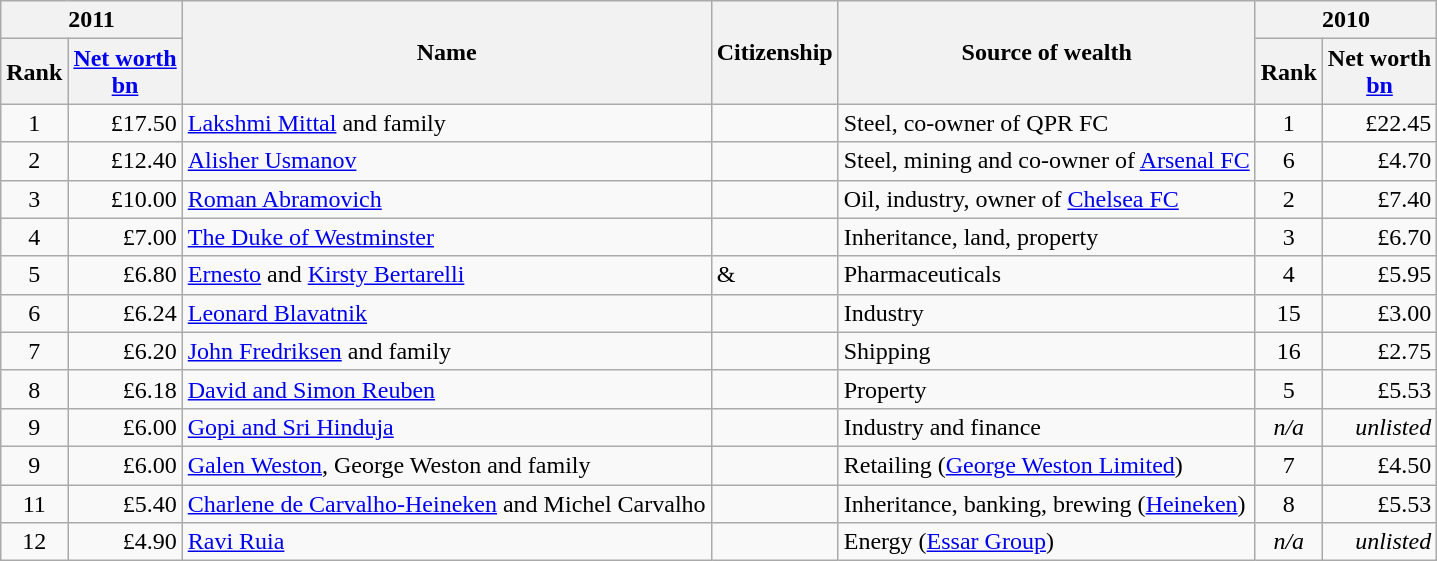<table class="wikitable sortable">
<tr ">
<th colspan=2>2011</th>
<th rowspan=2>Name</th>
<th rowspan=2>Citizenship</th>
<th rowspan=2>Source of wealth</th>
<th colspan=2>2010</th>
</tr>
<tr>
<th>Rank</th>
<th><a href='#'>Net worth</a><br> <a href='#'>bn</a></th>
<th>Rank</th>
<th>Net worth<br> <a href='#'>bn</a></th>
</tr>
<tr>
<td align=center>1 </td>
<td align=right>£17.50 </td>
<td><a href='#'>Lakshmi Mittal</a> and family</td>
<td></td>
<td>Steel, co-owner of QPR FC</td>
<td align=center>1</td>
<td align=right>£22.45</td>
</tr>
<tr>
<td align=center>2 </td>
<td align=right>£12.40 </td>
<td><a href='#'>Alisher Usmanov</a></td>
<td></td>
<td>Steel, mining and co-owner of <a href='#'>Arsenal FC</a></td>
<td align=center>6</td>
<td align=right>£4.70</td>
</tr>
<tr>
<td align=center>3 </td>
<td align=right>£10.00 </td>
<td><a href='#'>Roman Abramovich</a></td>
<td></td>
<td>Oil, industry, owner of <a href='#'>Chelsea FC</a></td>
<td align=center>2</td>
<td align=right>£7.40</td>
</tr>
<tr>
<td align=center>4 </td>
<td align=right>£7.00 </td>
<td><a href='#'>The Duke of Westminster</a></td>
<td></td>
<td>Inheritance, land, property</td>
<td align=center>3</td>
<td align=right>£6.70</td>
</tr>
<tr>
<td align=center>5 </td>
<td align=right>£6.80 </td>
<td><a href='#'>Ernesto</a> and <a href='#'>Kirsty Bertarelli</a></td>
<td> & </td>
<td>Pharmaceuticals</td>
<td align=center>4</td>
<td align=right>£5.95</td>
</tr>
<tr>
<td align=center>6 </td>
<td align=right>£6.24 </td>
<td><a href='#'>Leonard Blavatnik</a></td>
<td></td>
<td>Industry</td>
<td align=center>15</td>
<td align=right>£3.00</td>
</tr>
<tr>
<td align=center>7 </td>
<td align=right>£6.20 </td>
<td><a href='#'>John Fredriksen</a> and family</td>
<td></td>
<td>Shipping</td>
<td align=center>16</td>
<td align=right>£2.75</td>
</tr>
<tr>
<td align=center>8 </td>
<td align=right>£6.18 </td>
<td><a href='#'>David and Simon Reuben</a></td>
<td></td>
<td>Property</td>
<td align=center>5</td>
<td align=right>£5.53</td>
</tr>
<tr>
<td align=center>9</td>
<td align=right>£6.00 </td>
<td><a href='#'>Gopi and Sri Hinduja</a></td>
<td></td>
<td>Industry and finance</td>
<td align=center><em>n/a</em></td>
<td align=right><em>unlisted</em></td>
</tr>
<tr>
<td align=center>9 </td>
<td align=right>£6.00 </td>
<td><a href='#'>Galen Weston</a>, George Weston and family</td>
<td></td>
<td>Retailing (<a href='#'>George Weston Limited</a>)</td>
<td align=center>7</td>
<td align=right>£4.50</td>
</tr>
<tr>
<td align=center>11</td>
<td align=right>£5.40 </td>
<td><a href='#'>Charlene de Carvalho-Heineken</a> and Michel Carvalho</td>
<td></td>
<td>Inheritance, banking, brewing (<a href='#'>Heineken</a>)</td>
<td align=center>8</td>
<td align=right>£5.53</td>
</tr>
<tr>
<td align=center>12</td>
<td align=right>£4.90</td>
<td><a href='#'>Ravi Ruia</a></td>
<td></td>
<td>Energy (<a href='#'>Essar Group</a>)</td>
<td align=center><em>n/a</em></td>
<td align=right><em>unlisted</em></td>
</tr>
</table>
